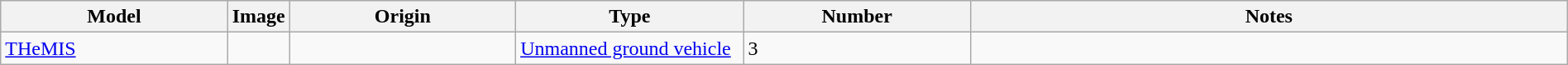<table class="wikitable" style="width:100%;">
<tr>
<th style="width:15%;">Model</th>
<th style="width:0%;">Image</th>
<th style="width:15%;">Origin</th>
<th style="width:15%;">Type</th>
<th style="width:15%;">Number</th>
<th style="width:40%;">Notes</th>
</tr>
<tr>
<td><a href='#'>THeMIS</a></td>
<td></td>
<td></td>
<td><a href='#'>Unmanned ground vehicle</a></td>
<td>3</td>
<td></td>
</tr>
</table>
